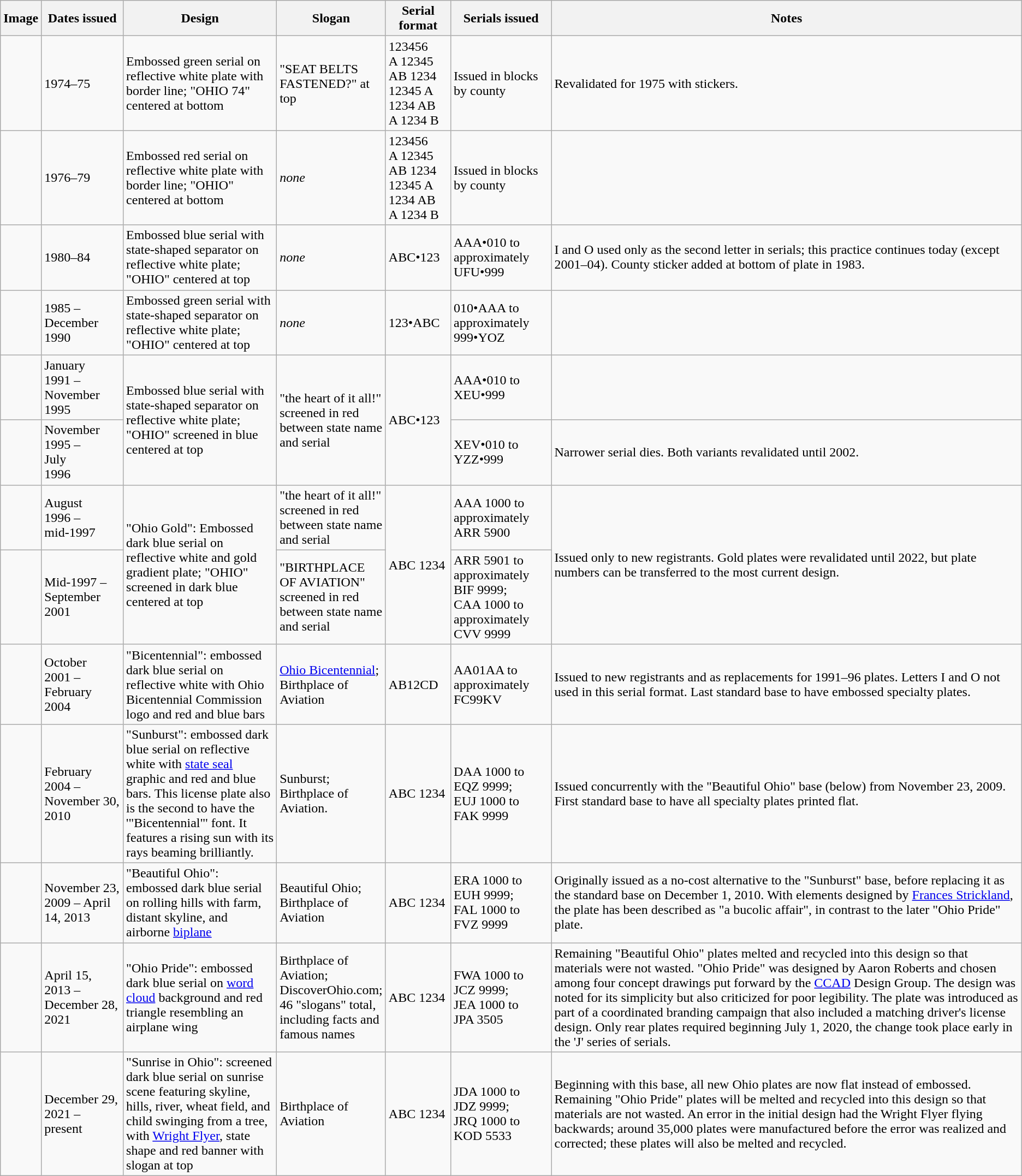<table class="wikitable">
<tr>
<th>Image</th>
<th>Dates issued</th>
<th style="width:180px;">Design</th>
<th style="width:120px;">Slogan</th>
<th>Serial format</th>
<th>Serials issued</th>
<th>Notes</th>
</tr>
<tr>
<td><br></td>
<td>1974–75</td>
<td>Embossed green serial on reflective white plate with border line; "OHIO 74" centered at bottom</td>
<td>"SEAT BELTS FASTENED?" at top</td>
<td>123456<br>A 12345<br>AB 1234<br>12345 A<br>1234 AB<br>A 1234 B</td>
<td>Issued in blocks by county</td>
<td>Revalidated for 1975 with stickers.</td>
</tr>
<tr>
<td></td>
<td>1976–79</td>
<td>Embossed red serial on reflective white plate with border line; "OHIO" centered at bottom</td>
<td><em>none</em></td>
<td>123456<br>A 12345<br>AB 1234<br>12345 A<br>1234 AB<br>A 1234 B</td>
<td>Issued in blocks by county</td>
<td></td>
</tr>
<tr>
<td></td>
<td>1980–84</td>
<td>Embossed blue serial with state-shaped separator on reflective white plate; "OHIO" centered at top</td>
<td><em>none</em></td>
<td>ABC•123</td>
<td>AAA•010 to approximately UFU•999</td>
<td>I and O used only as the second letter in serials; this practice continues today (except 2001–04). County sticker added at bottom of plate in 1983.</td>
</tr>
<tr>
<td></td>
<td>1985 – December 1990</td>
<td>Embossed green serial with state-shaped separator on reflective white plate; "OHIO" centered at top</td>
<td><em>none</em></td>
<td>123•ABC</td>
<td>010•AAA to approximately 999•YOZ</td>
<td></td>
</tr>
<tr>
<td></td>
<td>January 1991 – November 1995</td>
<td rowspan="2">Embossed blue serial with state-shaped separator on reflective white plate; "OHIO" screened in blue centered at top</td>
<td rowspan="2">"the heart of it all!" screened in red between state name and serial</td>
<td rowspan="2">ABC•123</td>
<td>AAA•010 to XEU•999</td>
<td></td>
</tr>
<tr>
<td></td>
<td>November 1995 –<br>July<br>1996</td>
<td>XEV•010 to YZZ•999</td>
<td>Narrower serial dies. Both variants revalidated until 2002.</td>
</tr>
<tr>
<td></td>
<td>August 1996 –<br>mid-1997</td>
<td rowspan="2">"Ohio Gold": Embossed dark blue serial on reflective white and gold gradient plate; "OHIO" screened in dark blue centered at top</td>
<td>"the heart of it all!" screened in red between state name and serial</td>
<td rowspan="2">ABC 1234</td>
<td>AAA 1000 to approximately ARR 5900</td>
<td rowspan="2">Issued only to new registrants. Gold plates were revalidated until 2022, but plate numbers can be transferred to the most current design.</td>
</tr>
<tr>
<td></td>
<td>Mid-1997 – September 2001</td>
<td>"BIRTHPLACE OF AVIATION" screened in red between state name and serial</td>
<td>ARR 5901 to approximately BIF 9999;<br>CAA 1000 to approximately CVV 9999</td>
</tr>
<tr>
<td></td>
<td>October 2001 – February 2004</td>
<td>"Bicentennial": embossed dark blue serial on reflective white with Ohio Bicentennial Commission logo and red and blue bars</td>
<td><a href='#'>Ohio Bicentennial</a>;<br>Birthplace of Aviation</td>
<td>AB12CD</td>
<td>AA01AA to approximately FC99KV</td>
<td>Issued to new registrants and as replacements for 1991–96 plates. Letters I and O not used in this serial format. Last standard base to have embossed specialty plates.</td>
</tr>
<tr>
<td></td>
<td>February 2004 – November 30, 2010</td>
<td>"Sunburst": embossed dark blue serial on reflective white with <a href='#'>state seal</a> graphic and red and blue bars. This license plate also is the second to have the '"Bicentennial"' font. It features a rising sun with its rays beaming brilliantly.</td>
<td>Sunburst; Birthplace of Aviation.</td>
<td>ABC 1234</td>
<td>DAA 1000 to EQZ 9999;<br>EUJ 1000 to FAK 9999</td>
<td>Issued concurrently with the "Beautiful Ohio" base (below) from November 23, 2009. First standard base to have all specialty plates printed flat.</td>
</tr>
<tr>
<td></td>
<td>November 23, 2009 – April 14, 2013</td>
<td>"Beautiful Ohio": embossed dark blue serial on rolling hills with farm, distant skyline, and airborne <a href='#'>biplane</a></td>
<td>Beautiful Ohio;<br>Birthplace of Aviation</td>
<td>ABC 1234</td>
<td>ERA 1000 to EUH 9999;<br>FAL 1000 to FVZ 9999</td>
<td>Originally issued as a no-cost alternative to the "Sunburst" base, before replacing it as the standard base on December 1, 2010. With elements designed by <a href='#'>Frances Strickland</a>, the plate has been described as "a bucolic affair", in contrast to the later "Ohio Pride" plate.</td>
</tr>
<tr>
<td></td>
<td>April 15, 2013 – December 28, 2021</td>
<td>"Ohio Pride": embossed dark blue serial on <a href='#'>word cloud</a> background and red triangle resembling an airplane wing</td>
<td>Birthplace of Aviation;<br>DiscoverOhio.com;<br>46 "slogans" total, including facts and famous names</td>
<td>ABC 1234</td>
<td>FWA 1000 to JCZ 9999;<br>JEA 1000 to JPA 3505 </td>
<td>Remaining "Beautiful Ohio" plates melted and recycled into this design so that materials were not wasted. "Ohio Pride" was designed by Aaron Roberts and chosen among four concept drawings put forward by the <a href='#'>CCAD</a> Design Group. The design was noted for its simplicity but also criticized for poor legibility. The plate was introduced as part of a coordinated branding campaign that also included a matching driver's license design. Only rear plates required beginning July 1, 2020, the change took place early in the 'J' series of serials.</td>
</tr>
<tr>
<td></td>
<td>December 29, 2021 – present</td>
<td>"Sunrise in Ohio": screened dark blue serial on sunrise scene featuring skyline, hills, river, wheat field, and child swinging from a tree, with <a href='#'>Wright Flyer</a>, state shape and red banner with slogan at top</td>
<td>Birthplace of Aviation</td>
<td>ABC 1234</td>
<td>JDA 1000 to JDZ 9999;<br>JRQ 1000 to<br>KOD 5533 </td>
<td>Beginning with this base, all new Ohio plates are now flat instead of embossed. Remaining "Ohio Pride" plates will be melted and recycled into this design so that materials are not wasted. An error in the initial design had the Wright Flyer flying backwards; around 35,000 plates were manufactured before the error was realized and corrected; these plates will also be melted and recycled.</td>
</tr>
</table>
